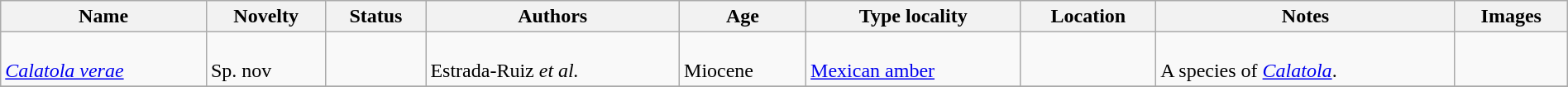<table class="wikitable sortable" align="center" width="100%">
<tr>
<th>Name</th>
<th>Novelty</th>
<th>Status</th>
<th>Authors</th>
<th>Age</th>
<th>Type locality</th>
<th>Location</th>
<th>Notes</th>
<th>Images</th>
</tr>
<tr>
<td><br><em><a href='#'>Calatola verae</a></em></td>
<td><br>Sp. nov</td>
<td></td>
<td><br>Estrada-Ruiz <em>et al.</em></td>
<td><br>Miocene</td>
<td><br><a href='#'>Mexican amber</a></td>
<td><br></td>
<td><br>A species of <em><a href='#'>Calatola</a></em>.</td>
<td></td>
</tr>
<tr>
</tr>
</table>
